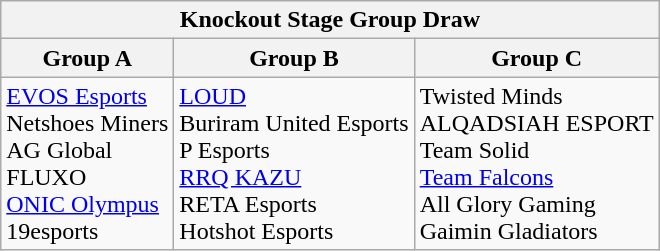<table class="wikitable" style="text-align:left">
<tr>
<th colspan="3">Knockout Stage Group Draw</th>
</tr>
<tr>
<th>Group A</th>
<th>Group B</th>
<th>Group C</th>
</tr>
<tr>
<td> <a href='#'>EVOS Esports</a> <br>  Netshoes Miners <br>  AG Global <br>  FLUXO <br>  <a href='#'>ONIC Olympus</a> <br>  19esports</td>
<td> <a href='#'>LOUD</a> <br>  Buriram United Esports <br>  P Esports <br>  <a href='#'>RRQ KAZU</a> <br>  RETA Esports <br>  Hotshot Esports</td>
<td> Twisted Minds <br>  ALQADSIAH ESPORT <br>  Team Solid <br>  <a href='#'>Team Falcons</a> <br>  All Glory Gaming <br>  Gaimin Gladiators</td>
</tr>
</table>
